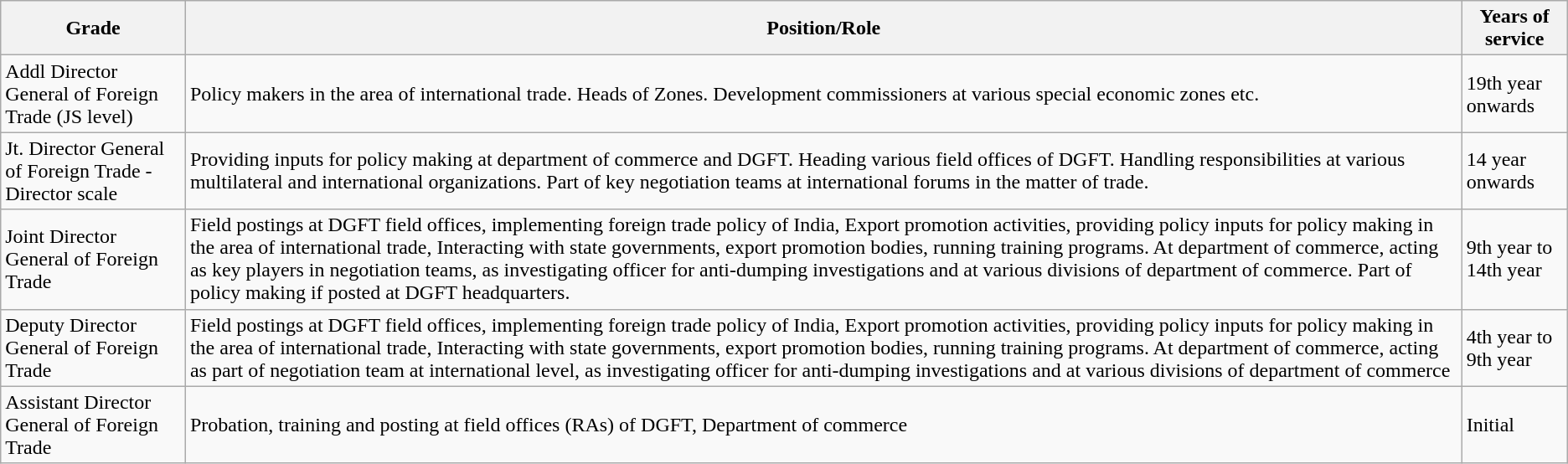<table class="wikitable">
<tr>
<th>Grade</th>
<th>Position/Role</th>
<th>Years of service</th>
</tr>
<tr>
<td>Addl Director General of Foreign Trade (JS level)</td>
<td>Policy makers in the area of international trade. Heads of Zones. Development commissioners at various special economic zones etc.</td>
<td>19th year onwards</td>
</tr>
<tr>
<td>Jt. Director General of Foreign Trade - Director scale</td>
<td>Providing inputs for policy making at department of commerce and DGFT. Heading various field offices of DGFT. Handling responsibilities at various multilateral and international organizations. Part of key negotiation teams at international forums in the matter of trade.</td>
<td>14 year onwards</td>
</tr>
<tr>
<td>Joint Director General of Foreign Trade</td>
<td>Field postings at DGFT field offices, implementing foreign trade policy of India, Export promotion activities, providing policy inputs for policy making in the area of international trade, Interacting with state governments, export promotion bodies, running training programs. At department of commerce, acting as key players in negotiation teams, as investigating officer for anti-dumping investigations and at various divisions of department of commerce. Part of policy making if posted at DGFT headquarters.</td>
<td>9th year to 14th year</td>
</tr>
<tr>
<td>Deputy Director General of Foreign Trade</td>
<td>Field postings at DGFT field offices, implementing foreign trade policy of India, Export promotion activities, providing policy inputs for policy making in the area of international trade, Interacting with state governments, export promotion bodies, running training programs. At department of commerce, acting as part of negotiation team at international level, as investigating officer for anti-dumping investigations and at various divisions of department of commerce</td>
<td>4th year to 9th year</td>
</tr>
<tr>
<td>Assistant Director General of Foreign Trade</td>
<td>Probation, training and posting at field offices (RAs) of DGFT, Department of commerce</td>
<td>Initial</td>
</tr>
</table>
